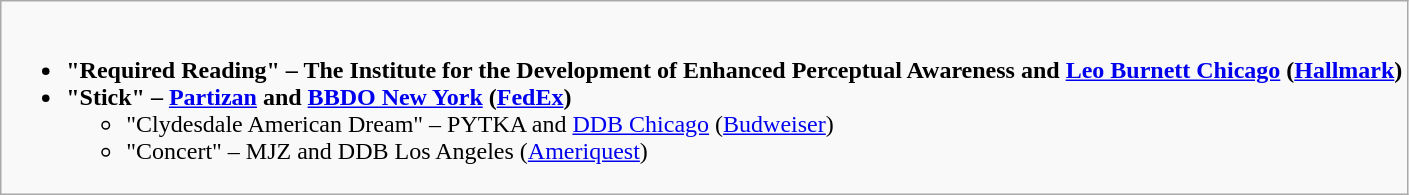<table class="wikitable">
<tr>
<td style="vertical-align:top;"><br><ul><li><strong>"Required Reading" – The Institute for the Development of Enhanced Perceptual Awareness and <a href='#'>Leo Burnett Chicago</a> (<a href='#'>Hallmark</a>)</strong></li><li><strong>"Stick" – <a href='#'>Partizan</a> and <a href='#'>BBDO New York</a> (<a href='#'>FedEx</a>)</strong><ul><li>"Clydesdale American Dream" – PYTKA and <a href='#'>DDB Chicago</a> (<a href='#'>Budweiser</a>)</li><li>"Concert" – MJZ and DDB Los Angeles (<a href='#'>Ameriquest</a>)</li></ul></li></ul></td>
</tr>
</table>
